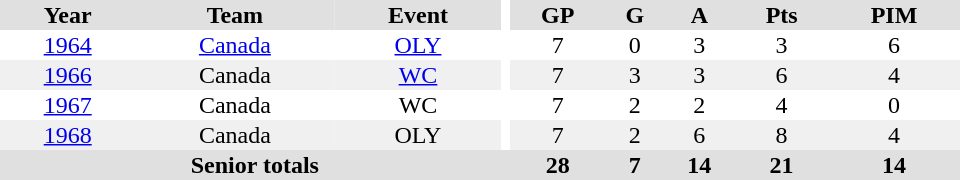<table border="0" cellpadding="1" cellspacing="0" ID="Table3" style="text-align:center; width:40em">
<tr bgcolor="#e0e0e0">
<th>Year</th>
<th>Team</th>
<th>Event</th>
<th rowspan="102" bgcolor="#ffffff"></th>
<th>GP</th>
<th>G</th>
<th>A</th>
<th>Pts</th>
<th>PIM</th>
</tr>
<tr>
<td><a href='#'>1964</a></td>
<td><a href='#'>Canada</a></td>
<td><a href='#'>OLY</a></td>
<td>7</td>
<td>0</td>
<td>3</td>
<td>3</td>
<td>6</td>
</tr>
<tr bgcolor="#f0f0f0">
<td><a href='#'>1966</a></td>
<td>Canada</td>
<td><a href='#'>WC</a></td>
<td>7</td>
<td>3</td>
<td>3</td>
<td>6</td>
<td>4</td>
</tr>
<tr>
<td><a href='#'>1967</a></td>
<td>Canada</td>
<td>WC</td>
<td>7</td>
<td>2</td>
<td>2</td>
<td>4</td>
<td>0</td>
</tr>
<tr bgcolor="#f0f0f0">
<td><a href='#'>1968</a></td>
<td>Canada</td>
<td>OLY</td>
<td>7</td>
<td>2</td>
<td>6</td>
<td>8</td>
<td>4</td>
</tr>
<tr bgcolor="#e0e0e0">
<th colspan="4">Senior totals</th>
<th>28</th>
<th>7</th>
<th>14</th>
<th>21</th>
<th>14</th>
</tr>
</table>
